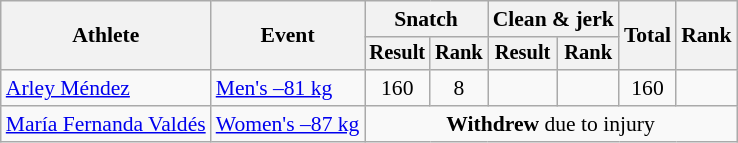<table class="wikitable" style="font-size:90%">
<tr>
<th rowspan="2">Athlete</th>
<th rowspan="2">Event</th>
<th colspan="2">Snatch</th>
<th colspan="2">Clean & jerk</th>
<th rowspan="2">Total</th>
<th rowspan="2">Rank</th>
</tr>
<tr style="font-size:95%">
<th>Result</th>
<th>Rank</th>
<th>Result</th>
<th>Rank</th>
</tr>
<tr align=center>
<td align=left><a href='#'>Arley Méndez</a></td>
<td align=left><a href='#'>Men's –81 kg</a></td>
<td>160</td>
<td>8</td>
<td></td>
<td></td>
<td>160</td>
<td></td>
</tr>
<tr align=center>
<td align=left><a href='#'>María Fernanda Valdés</a></td>
<td align=left><a href='#'>Women's –87 kg</a></td>
<td colspan=6><strong>Withdrew</strong> due to injury</td>
</tr>
</table>
